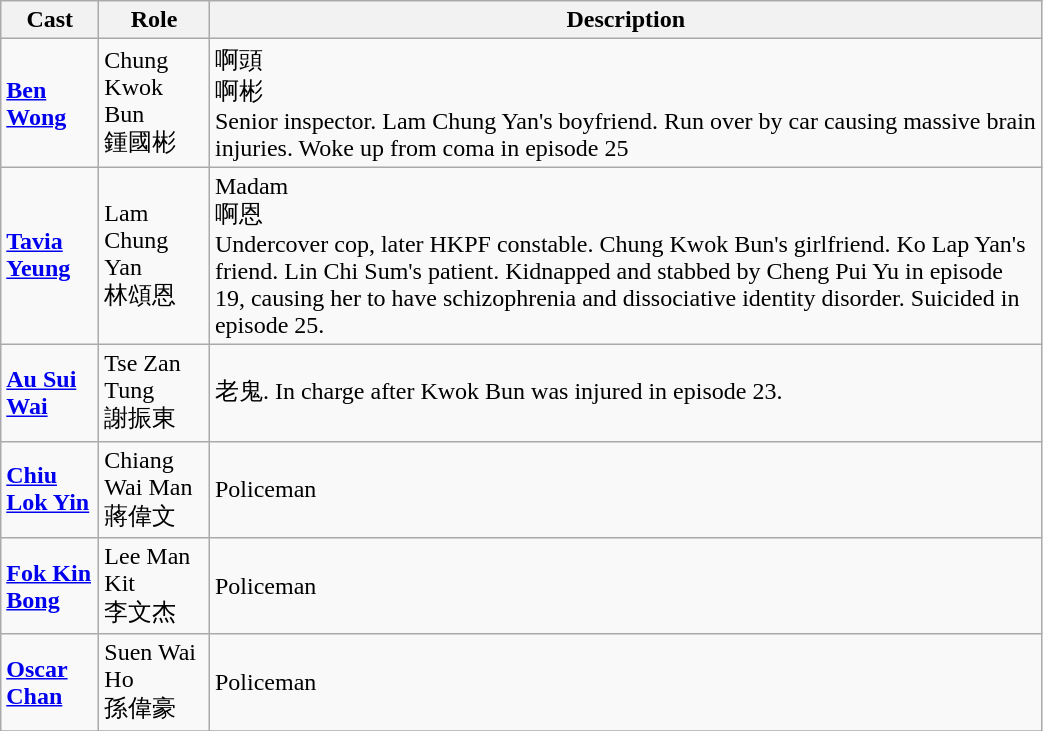<table class="wikitable" width="55%">
<tr>
<th>Cast</th>
<th>Role</th>
<th>Description</th>
</tr>
<tr>
<td><strong><a href='#'>Ben Wong</a></strong></td>
<td>Chung Kwok Bun<br>鍾國彬</td>
<td>啊頭<br>啊彬<br>Senior inspector. Lam Chung Yan's boyfriend. Run over by car causing massive brain injuries. Woke up from coma in episode 25</td>
</tr>
<tr>
<td><strong><a href='#'>Tavia Yeung</a></strong></td>
<td>Lam Chung Yan<br>林頌恩</td>
<td>Madam<br>啊恩<br>Undercover cop, later HKPF constable. Chung Kwok Bun's girlfriend. Ko Lap Yan's friend. Lin Chi Sum's patient. Kidnapped and stabbed by Cheng Pui Yu in episode 19, causing her to have schizophrenia and dissociative identity disorder. Suicided in episode 25.</td>
</tr>
<tr>
<td><strong><a href='#'>Au Sui Wai</a></strong></td>
<td>Tse Zan Tung<br>謝振東</td>
<td>老鬼. In charge after Kwok Bun was injured in episode 23.</td>
</tr>
<tr>
<td><strong><a href='#'>Chiu Lok Yin</a></strong></td>
<td>Chiang Wai Man<br>蔣偉文</td>
<td>Policeman</td>
</tr>
<tr>
<td><strong><a href='#'>Fok Kin Bong</a></strong></td>
<td>Lee Man Kit<br>李文杰</td>
<td>Policeman</td>
</tr>
<tr>
<td><strong><a href='#'>Oscar Chan</a></strong></td>
<td>Suen Wai Ho<br>孫偉豪</td>
<td>Policeman</td>
</tr>
<tr>
</tr>
</table>
